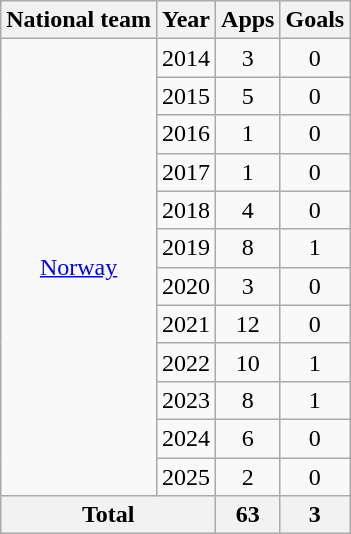<table class="wikitable" style="text-align: center;">
<tr>
<th>National team</th>
<th>Year</th>
<th>Apps</th>
<th>Goals</th>
</tr>
<tr>
<td rowspan="12"><a href='#'>Norway</a></td>
<td>2014</td>
<td>3</td>
<td>0</td>
</tr>
<tr>
<td>2015</td>
<td>5</td>
<td>0</td>
</tr>
<tr>
<td>2016</td>
<td>1</td>
<td>0</td>
</tr>
<tr>
<td>2017</td>
<td>1</td>
<td>0</td>
</tr>
<tr>
<td>2018</td>
<td>4</td>
<td>0</td>
</tr>
<tr>
<td>2019</td>
<td>8</td>
<td>1</td>
</tr>
<tr>
<td>2020</td>
<td>3</td>
<td>0</td>
</tr>
<tr>
<td>2021</td>
<td>12</td>
<td>0</td>
</tr>
<tr>
<td>2022</td>
<td>10</td>
<td>1</td>
</tr>
<tr>
<td>2023</td>
<td>8</td>
<td>1</td>
</tr>
<tr>
<td>2024</td>
<td>6</td>
<td>0</td>
</tr>
<tr>
<td>2025</td>
<td>2</td>
<td>0</td>
</tr>
<tr>
<th colspan="2">Total</th>
<th>63</th>
<th>3</th>
</tr>
</table>
